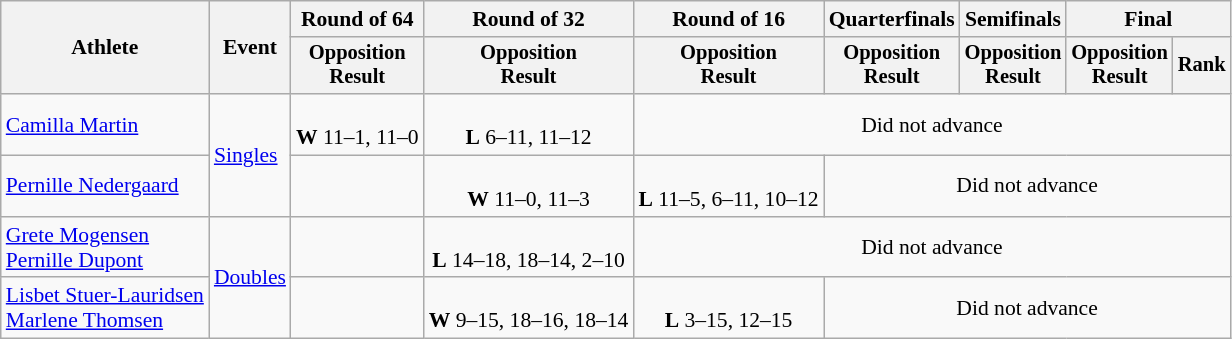<table class="wikitable" style="font-size:90%">
<tr>
<th rowspan="2">Athlete</th>
<th rowspan="2">Event</th>
<th>Round of 64</th>
<th>Round of 32</th>
<th>Round of 16</th>
<th>Quarterfinals</th>
<th>Semifinals</th>
<th colspan=2>Final</th>
</tr>
<tr style="font-size:95%">
<th>Opposition<br>Result</th>
<th>Opposition<br>Result</th>
<th>Opposition<br>Result</th>
<th>Opposition<br>Result</th>
<th>Opposition<br>Result</th>
<th>Opposition<br>Result</th>
<th>Rank</th>
</tr>
<tr align=center>
<td align=left><a href='#'>Camilla Martin</a></td>
<td align=left rowspan=2><a href='#'>Singles</a></td>
<td><br><strong>W</strong> 11–1, 11–0</td>
<td><br><strong>L</strong> 6–11, 11–12</td>
<td colspan=5>Did not advance</td>
</tr>
<tr align=center>
<td align=left><a href='#'>Pernille Nedergaard</a></td>
<td></td>
<td><br><strong>W</strong> 11–0, 11–3</td>
<td><br><strong>L</strong> 11–5, 6–11, 10–12</td>
<td colspan=4>Did not advance</td>
</tr>
<tr align=center>
<td align=left><a href='#'>Grete Mogensen</a><br><a href='#'>Pernille Dupont</a></td>
<td align=left rowspan=2><a href='#'>Doubles</a></td>
<td></td>
<td><br><strong>L</strong> 14–18, 18–14, 2–10</td>
<td colspan=5>Did not advance</td>
</tr>
<tr align=center>
<td align=left><a href='#'>Lisbet Stuer-Lauridsen</a><br><a href='#'>Marlene Thomsen</a></td>
<td></td>
<td><br><strong>W</strong> 9–15, 18–16, 18–14</td>
<td><br><strong>L</strong> 3–15, 12–15</td>
<td colspan=4>Did not advance</td>
</tr>
</table>
